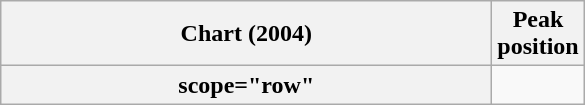<table class="wikitable plainrowheaders" style="text-align:center;">
<tr>
<th scope="col" style="width:20em;">Chart (2004)</th>
<th scope="col">Peak<br>position</th>
</tr>
<tr>
<th>scope="row" </th>
</tr>
</table>
